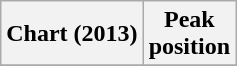<table class="wikitable plainrowheaders" style="text-align:center">
<tr>
<th scope="col">Chart (2013)</th>
<th scope="col">Peak<br>position</th>
</tr>
<tr>
</tr>
</table>
